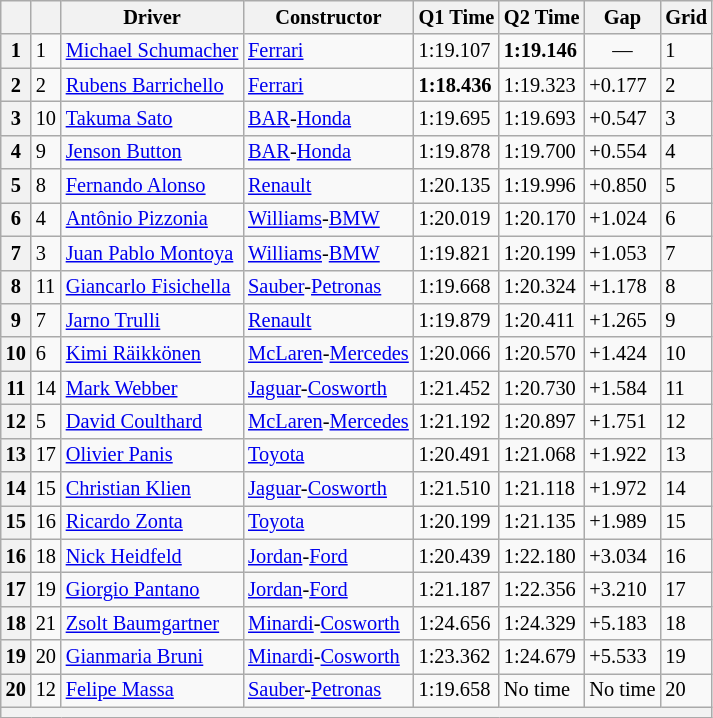<table class="wikitable sortable" style="font-size: 85%;">
<tr>
<th></th>
<th></th>
<th>Driver</th>
<th>Constructor</th>
<th>Q1 Time</th>
<th>Q2 Time</th>
<th>Gap</th>
<th>Grid</th>
</tr>
<tr>
<th>1</th>
<td>1</td>
<td> <a href='#'>Michael Schumacher</a></td>
<td><a href='#'>Ferrari</a></td>
<td>1:19.107</td>
<td><strong>1:19.146</strong></td>
<td align="center">—</td>
<td>1</td>
</tr>
<tr>
<th>2</th>
<td>2</td>
<td> <a href='#'>Rubens Barrichello</a></td>
<td><a href='#'>Ferrari</a></td>
<td><strong>1:18.436</strong></td>
<td>1:19.323</td>
<td>+0.177</td>
<td>2</td>
</tr>
<tr>
<th>3</th>
<td>10</td>
<td> <a href='#'>Takuma Sato</a></td>
<td><a href='#'>BAR</a>-<a href='#'>Honda</a></td>
<td>1:19.695</td>
<td>1:19.693</td>
<td>+0.547</td>
<td>3</td>
</tr>
<tr>
<th>4</th>
<td>9</td>
<td> <a href='#'>Jenson Button</a></td>
<td><a href='#'>BAR</a>-<a href='#'>Honda</a></td>
<td>1:19.878</td>
<td>1:19.700</td>
<td>+0.554</td>
<td>4</td>
</tr>
<tr>
<th>5</th>
<td>8</td>
<td> <a href='#'>Fernando Alonso</a></td>
<td><a href='#'>Renault</a></td>
<td>1:20.135</td>
<td>1:19.996</td>
<td>+0.850</td>
<td>5</td>
</tr>
<tr>
<th>6</th>
<td>4</td>
<td> <a href='#'>Antônio Pizzonia</a></td>
<td><a href='#'>Williams</a>-<a href='#'>BMW</a></td>
<td>1:20.019</td>
<td>1:20.170</td>
<td>+1.024</td>
<td>6</td>
</tr>
<tr>
<th>7</th>
<td>3</td>
<td> <a href='#'>Juan Pablo Montoya</a></td>
<td><a href='#'>Williams</a>-<a href='#'>BMW</a></td>
<td>1:19.821</td>
<td>1:20.199</td>
<td>+1.053</td>
<td>7</td>
</tr>
<tr>
<th>8</th>
<td>11</td>
<td> <a href='#'>Giancarlo Fisichella</a></td>
<td><a href='#'>Sauber</a>-<a href='#'>Petronas</a></td>
<td>1:19.668</td>
<td>1:20.324</td>
<td>+1.178</td>
<td>8</td>
</tr>
<tr>
<th>9</th>
<td>7</td>
<td> <a href='#'>Jarno Trulli</a></td>
<td><a href='#'>Renault</a></td>
<td>1:19.879</td>
<td>1:20.411</td>
<td>+1.265</td>
<td>9</td>
</tr>
<tr>
<th>10</th>
<td>6</td>
<td> <a href='#'>Kimi Räikkönen</a></td>
<td><a href='#'>McLaren</a>-<a href='#'>Mercedes</a></td>
<td>1:20.066</td>
<td>1:20.570</td>
<td>+1.424</td>
<td>10</td>
</tr>
<tr>
<th>11</th>
<td>14</td>
<td> <a href='#'>Mark Webber</a></td>
<td><a href='#'>Jaguar</a>-<a href='#'>Cosworth</a></td>
<td>1:21.452</td>
<td>1:20.730</td>
<td>+1.584</td>
<td>11</td>
</tr>
<tr>
<th>12</th>
<td>5</td>
<td> <a href='#'>David Coulthard</a></td>
<td><a href='#'>McLaren</a>-<a href='#'>Mercedes</a></td>
<td>1:21.192</td>
<td>1:20.897</td>
<td>+1.751</td>
<td>12</td>
</tr>
<tr>
<th>13</th>
<td>17</td>
<td> <a href='#'>Olivier Panis</a></td>
<td><a href='#'>Toyota</a></td>
<td>1:20.491</td>
<td>1:21.068</td>
<td>+1.922</td>
<td>13</td>
</tr>
<tr>
<th>14</th>
<td>15</td>
<td> <a href='#'>Christian Klien</a></td>
<td><a href='#'>Jaguar</a>-<a href='#'>Cosworth</a></td>
<td>1:21.510</td>
<td>1:21.118</td>
<td>+1.972</td>
<td>14</td>
</tr>
<tr>
<th>15</th>
<td>16</td>
<td> <a href='#'>Ricardo Zonta</a></td>
<td><a href='#'>Toyota</a></td>
<td>1:20.199</td>
<td>1:21.135</td>
<td>+1.989</td>
<td>15</td>
</tr>
<tr>
<th>16</th>
<td>18</td>
<td> <a href='#'>Nick Heidfeld</a></td>
<td><a href='#'>Jordan</a>-<a href='#'>Ford</a></td>
<td>1:20.439</td>
<td>1:22.180</td>
<td>+3.034</td>
<td>16</td>
</tr>
<tr>
<th>17</th>
<td>19</td>
<td> <a href='#'>Giorgio Pantano</a></td>
<td><a href='#'>Jordan</a>-<a href='#'>Ford</a></td>
<td>1:21.187</td>
<td>1:22.356</td>
<td>+3.210</td>
<td>17</td>
</tr>
<tr>
<th>18</th>
<td>21</td>
<td> <a href='#'>Zsolt Baumgartner</a></td>
<td><a href='#'>Minardi</a>-<a href='#'>Cosworth</a></td>
<td>1:24.656</td>
<td>1:24.329</td>
<td>+5.183</td>
<td>18</td>
</tr>
<tr>
<th>19</th>
<td>20</td>
<td> <a href='#'>Gianmaria Bruni</a></td>
<td><a href='#'>Minardi</a>-<a href='#'>Cosworth</a></td>
<td>1:23.362</td>
<td>1:24.679</td>
<td>+5.533</td>
<td>19</td>
</tr>
<tr>
<th>20</th>
<td>12</td>
<td> <a href='#'>Felipe Massa</a></td>
<td><a href='#'>Sauber</a>-<a href='#'>Petronas</a></td>
<td>1:19.658</td>
<td>No time</td>
<td>No time</td>
<td>20</td>
</tr>
<tr>
<th colspan="8"></th>
</tr>
</table>
